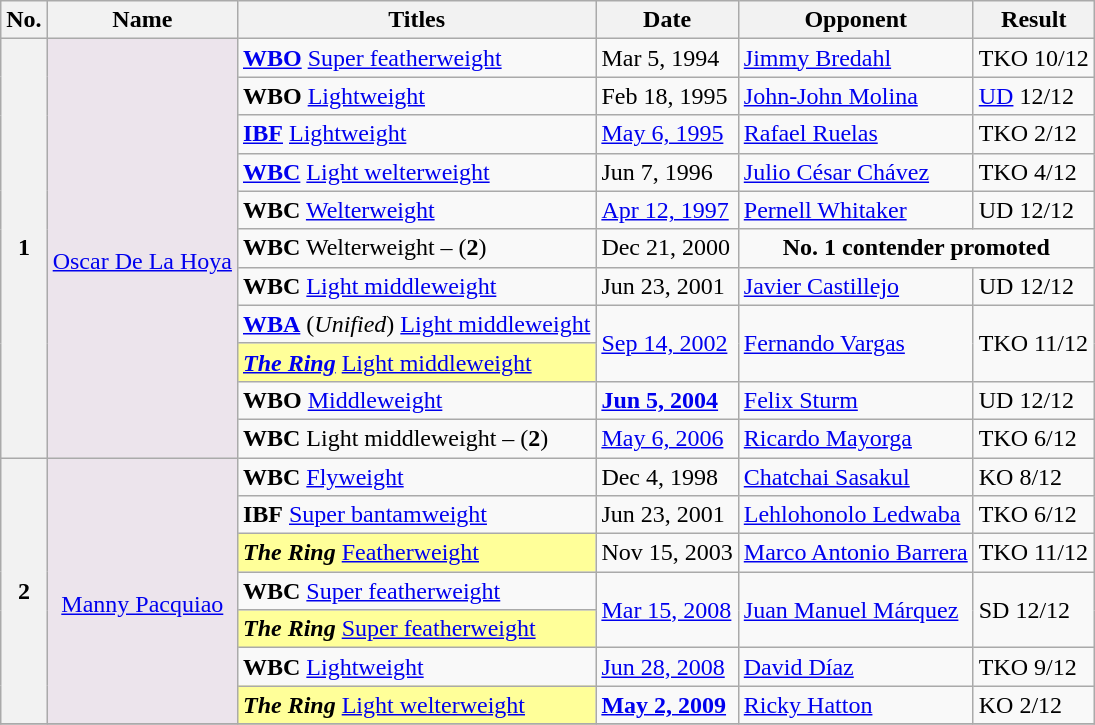<table class="wikitable">
<tr>
<th>No.</th>
<th>Name</th>
<th>Titles</th>
<th>Date</th>
<th>Opponent</th>
<th>Result</th>
</tr>
<tr>
<th rowspan="11">1</th>
<td rowspan="11" align="center" style="background:#ece4ec;"><br><a href='#'>Oscar De La Hoya</a></td>
<td><strong><a href='#'>WBO</a></strong> <a href='#'>Super featherweight</a></td>
<td>Mar 5, 1994</td>
<td><a href='#'>Jimmy Bredahl</a></td>
<td>TKO 10/12</td>
</tr>
<tr>
<td><strong>WBO</strong> <a href='#'>Lightweight</a></td>
<td>Feb 18, 1995</td>
<td><a href='#'>John-John Molina</a></td>
<td><a href='#'>UD</a> 12/12</td>
</tr>
<tr>
<td><a href='#'><strong>IBF</strong></a> <a href='#'>Lightweight</a></td>
<td><a href='#'>May 6, 1995</a></td>
<td><a href='#'>Rafael Ruelas</a></td>
<td>TKO 2/12</td>
</tr>
<tr>
<td><strong><a href='#'>WBC</a></strong> <a href='#'>Light welterweight</a></td>
<td>Jun 7, 1996</td>
<td><a href='#'>Julio César Chávez</a></td>
<td>TKO 4/12</td>
</tr>
<tr>
<td><strong>WBC</strong> <a href='#'>Welterweight</a></td>
<td><a href='#'>Apr 12, 1997</a></td>
<td><a href='#'>Pernell Whitaker</a></td>
<td>UD 12/12</td>
</tr>
<tr>
<td><strong>WBC</strong> Welterweight  – (<strong>2</strong>)</td>
<td>Dec 21, 2000</td>
<td align=center colspan=2><strong>No. 1 contender promoted</strong></td>
</tr>
<tr>
<td><strong>WBC</strong> <a href='#'>Light middleweight</a></td>
<td>Jun 23, 2001</td>
<td><a href='#'>Javier Castillejo</a></td>
<td>UD 12/12</td>
</tr>
<tr>
<td><strong><a href='#'>WBA</a></strong> (<em>Unified</em>) <a href='#'>Light middleweight</a></td>
<td rowspan=2><a href='#'>Sep 14, 2002</a></td>
<td rowspan="2"><a href='#'>Fernando Vargas</a></td>
<td rowspan=2>TKO 11/12</td>
</tr>
<tr>
<td bgcolor=#FFFF99><strong><em><a href='#'>The Ring</a></em></strong> <a href='#'>Light middleweight</a></td>
</tr>
<tr>
<td><strong>WBO</strong> <a href='#'>Middleweight</a></td>
<td><strong><a href='#'>Jun 5, 2004</a></strong></td>
<td><a href='#'>Felix Sturm</a></td>
<td>UD 12/12</td>
</tr>
<tr>
<td><strong>WBC</strong> Light middleweight  – (<strong>2</strong>)</td>
<td><a href='#'>May 6, 2006</a></td>
<td><a href='#'>Ricardo Mayorga</a></td>
<td>TKO 6/12</td>
</tr>
<tr>
<th rowspan="7">2</th>
<td rowspan="7" align="center" style="background:#ece4ec;"><br> <a href='#'>Manny Pacquiao</a><br></td>
<td><strong>WBC</strong> <a href='#'>Flyweight</a></td>
<td>Dec 4, 1998</td>
<td><a href='#'>Chatchai Sasakul</a></td>
<td>KO 8/12</td>
</tr>
<tr>
<td><strong>IBF</strong> <a href='#'>Super bantamweight</a></td>
<td>Jun 23, 2001</td>
<td><a href='#'>Lehlohonolo Ledwaba</a></td>
<td>TKO 6/12</td>
</tr>
<tr>
<td bgcolor=#FFFF99><strong><em>The Ring</em></strong> <a href='#'>Featherweight</a></td>
<td>Nov 15, 2003</td>
<td><a href='#'>Marco Antonio Barrera</a></td>
<td>TKO 11/12</td>
</tr>
<tr>
<td><strong>WBC</strong> <a href='#'>Super featherweight</a></td>
<td rowspan="2"><a href='#'>Mar 15, 2008</a></td>
<td rowspan="2"><a href='#'>Juan Manuel Márquez</a></td>
<td rowspan="2">SD 12/12</td>
</tr>
<tr>
<td bgcolor=#FFFF99><strong><em>The Ring</em></strong> <a href='#'>Super featherweight</a></td>
</tr>
<tr>
<td><strong>WBC</strong> <a href='#'>Lightweight</a></td>
<td><a href='#'>Jun 28, 2008</a></td>
<td><a href='#'>David Díaz</a></td>
<td>TKO 9/12</td>
</tr>
<tr>
<td bgcolor=#FFFF99><strong><em>The Ring</em></strong> <a href='#'>Light welterweight</a></td>
<td><strong><a href='#'>May 2, 2009</a></strong></td>
<td><a href='#'>Ricky Hatton</a></td>
<td>KO 2/12</td>
</tr>
<tr>
</tr>
</table>
